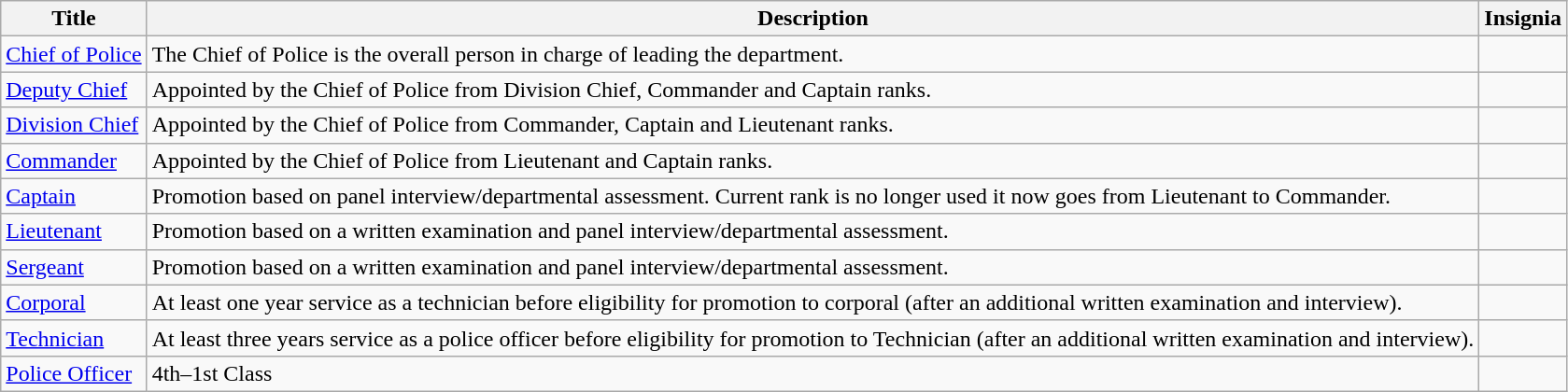<table border="1" cellspacing="0" cellpadding="5" style="border-collapse:collapse;" class="wikitable">
<tr>
<th>Title</th>
<th>Description</th>
<th>Insignia</th>
</tr>
<tr>
<td><a href='#'>Chief of Police</a></td>
<td>The Chief of Police is the overall person in charge of leading the department.</td>
<td></td>
</tr>
<tr>
<td><a href='#'>Deputy Chief</a></td>
<td>Appointed by the Chief of Police from Division Chief, Commander and Captain ranks.</td>
<td></td>
</tr>
<tr>
<td><a href='#'>Division Chief</a></td>
<td>Appointed by the Chief of Police from Commander, Captain and Lieutenant ranks.</td>
<td></td>
</tr>
<tr>
<td><a href='#'>Commander</a></td>
<td>Appointed by the Chief of Police from Lieutenant and Captain ranks.</td>
<td></td>
</tr>
<tr>
<td><a href='#'>Captain</a></td>
<td>Promotion based on panel interview/departmental assessment. Current rank is no longer used it now goes from Lieutenant to Commander.</td>
<td></td>
</tr>
<tr>
<td><a href='#'>Lieutenant</a></td>
<td>Promotion based on a written examination and panel interview/departmental assessment.</td>
<td></td>
</tr>
<tr>
<td><a href='#'>Sergeant</a></td>
<td>Promotion based on a written examination and panel interview/departmental assessment.</td>
<td></td>
</tr>
<tr>
<td><a href='#'>Corporal</a></td>
<td>At least one year service as a technician before eligibility for promotion to corporal (after an additional written examination and interview).</td>
<td></td>
</tr>
<tr>
<td><a href='#'>Technician</a></td>
<td>At least three years service as a police officer before eligibility for promotion to Technician (after an additional written examination and interview).</td>
<td></td>
</tr>
<tr>
<td><a href='#'>Police Officer</a></td>
<td>4th–1st Class</td>
<td></td>
</tr>
</table>
